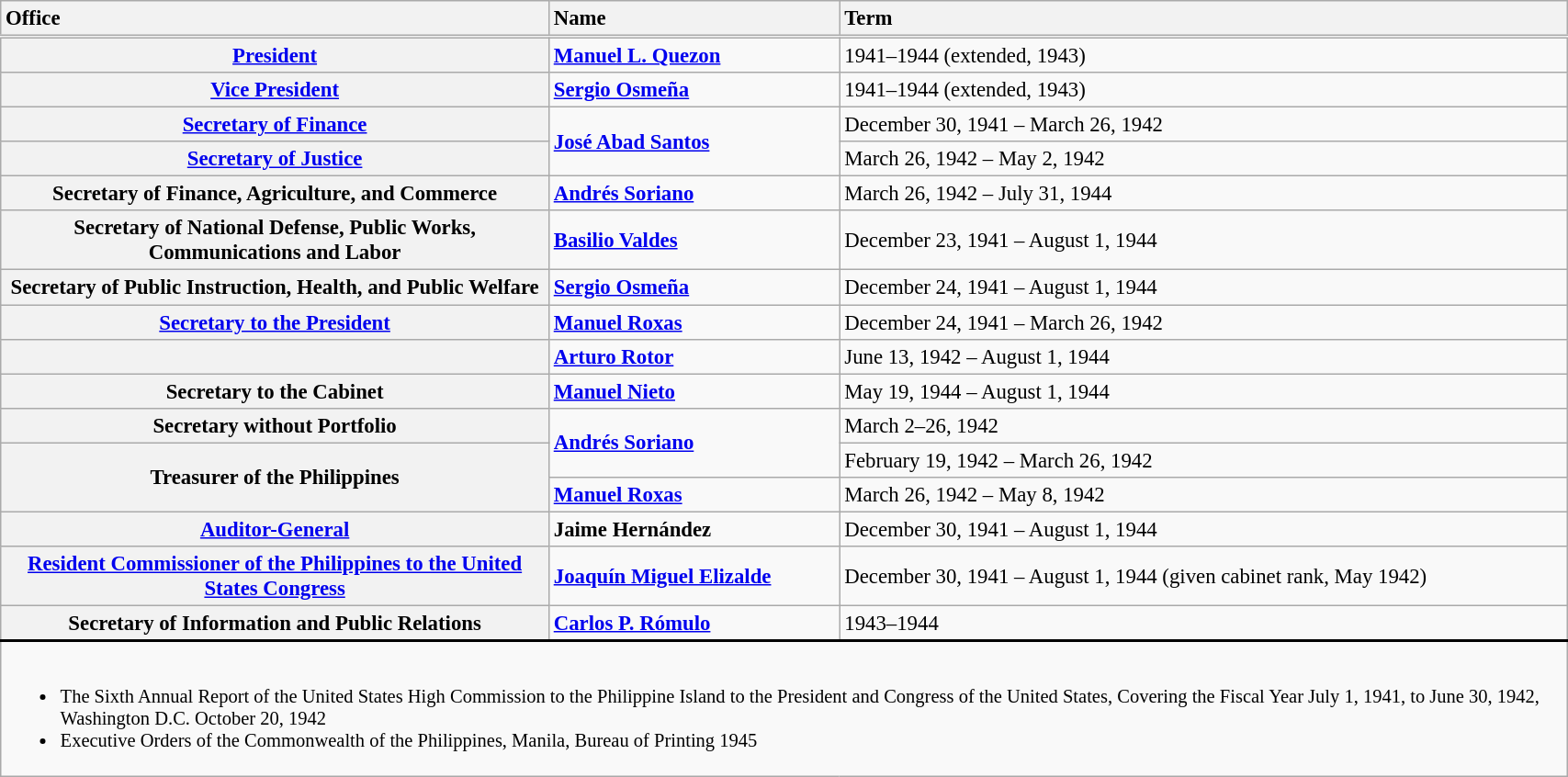<table class="wikitable collapsible plainrowheaders toptextcells" style="width:90%; font-size:95%;">
<tr style="border-bottom-style:double;">
<th scope="col" style="text-align:left; width:35%;">Office</th>
<th scope="col" style="text-align:left;">Name</th>
<th scope="col" style="text-align:left;">Term</th>
</tr>
<tr>
<th scope="row"><a href='#'>President</a></th>
<td><strong><a href='#'>Manuel L. Quezon</a></strong></td>
<td>1941–1944 (extended, 1943)</td>
</tr>
<tr>
<th scope="row"><a href='#'>Vice President</a></th>
<td><strong><a href='#'>Sergio Osmeña</a></strong></td>
<td>1941–1944 (extended, 1943)</td>
</tr>
<tr>
<th scope="row"><a href='#'>Secretary of Finance</a></th>
<td rowspan="2"><strong><a href='#'>José Abad Santos</a></strong></td>
<td>December 30, 1941 – March 26, 1942</td>
</tr>
<tr>
<th scope="row"><a href='#'>Secretary of Justice</a></th>
<td>March 26, 1942 – May 2, 1942</td>
</tr>
<tr>
<th scope="row">Secretary of Finance, Agriculture, and Commerce</th>
<td><strong><a href='#'>Andrés Soriano</a></strong></td>
<td>March 26, 1942 – July 31, 1944</td>
</tr>
<tr>
<th scope="row">Secretary of National Defense, Public Works, Communications and Labor</th>
<td><strong><a href='#'>Basilio Valdes</a></strong></td>
<td>December 23, 1941 – August 1, 1944</td>
</tr>
<tr>
<th scope="row">Secretary of Public Instruction, Health, and Public Welfare</th>
<td><strong><a href='#'>Sergio Osmeña</a></strong></td>
<td>December 24, 1941 – August 1, 1944</td>
</tr>
<tr>
<th scope="row"><a href='#'>Secretary to the President</a></th>
<td><strong><a href='#'>Manuel Roxas</a></strong></td>
<td>December 24, 1941 – March 26, 1942</td>
</tr>
<tr>
<th scope="row"></th>
<td><strong><a href='#'>Arturo Rotor</a></strong></td>
<td>June 13, 1942 – August 1, 1944</td>
</tr>
<tr>
<th scope="row">Secretary to the Cabinet</th>
<td><strong><a href='#'>Manuel Nieto</a></strong></td>
<td>May 19, 1944 – August 1, 1944</td>
</tr>
<tr>
<th scope="row">Secretary without Portfolio</th>
<td rowspan="2"><strong><a href='#'>Andrés Soriano</a></strong></td>
<td>March 2–26, 1942</td>
</tr>
<tr>
<th scope="row" rowspan="2">Treasurer of the Philippines</th>
<td>February 19, 1942 – March 26, 1942</td>
</tr>
<tr>
<td><strong><a href='#'>Manuel Roxas</a></strong></td>
<td>March 26, 1942 – May 8, 1942</td>
</tr>
<tr>
<th scope="row"><a href='#'>Auditor-General</a></th>
<td><strong>Jaime Hernández</strong></td>
<td>December 30, 1941 – August 1, 1944</td>
</tr>
<tr>
<th scope="row"><a href='#'>Resident Commissioner of the Philippines to the United States Congress</a></th>
<td><strong><a href='#'>Joaquín Miguel Elizalde</a></strong></td>
<td>December 30, 1941 – August 1, 1944 (given cabinet rank, May 1942)</td>
</tr>
<tr>
<th scope="row">Secretary of Information and Public Relations</th>
<td><strong><a href='#'>Carlos P. Rómulo</a></strong></td>
<td>1943–1944</td>
</tr>
<tr class="sortbottom">
<td colspan="3" style="border-top:2px solid #000; font-size:90%;"><br><ul><li>The Sixth Annual Report of the United States High Commission to the Philippine Island to the President and Congress of the United States, Covering the Fiscal Year July 1, 1941, to June 30, 1942, Washington D.C. October 20, 1942</li><li>Executive Orders of the Commonwealth of the Philippines, Manila, Bureau of Printing 1945</li></ul></td>
</tr>
</table>
